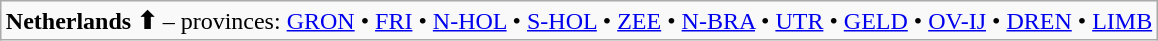<table class="wikitable" style="margin:auto;">
<tr>
<td><strong>Netherlands ⬆</strong> – provinces: <a href='#'>GRON</a> • <a href='#'>FRI</a> • <a href='#'>N-HOL</a> • <a href='#'>S-HOL</a> • <a href='#'>ZEE</a> • <a href='#'>N-BRA</a> • <a href='#'>UTR</a> • <a href='#'>GELD</a> • <a href='#'>OV-IJ</a> • <a href='#'>DREN</a> • <a href='#'>LIMB</a></td>
</tr>
</table>
